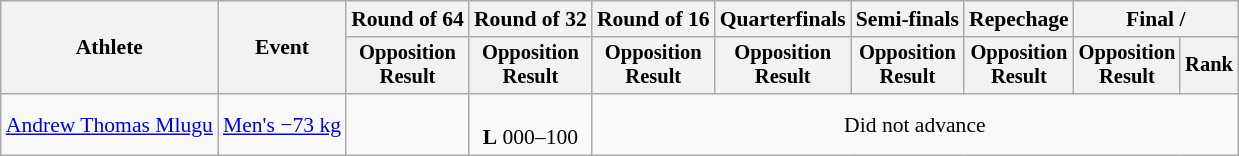<table class="wikitable" style="font-size:90%">
<tr>
<th rowspan=2>Athlete</th>
<th rowspan=2>Event</th>
<th>Round of 64</th>
<th>Round of 32</th>
<th>Round of 16</th>
<th>Quarterfinals</th>
<th>Semi-finals</th>
<th>Repechage</th>
<th colspan=2>Final / </th>
</tr>
<tr style="font-size:95%">
<th>Opposition<br>Result</th>
<th>Opposition<br>Result</th>
<th>Opposition<br>Result</th>
<th>Opposition<br>Result</th>
<th>Opposition<br>Result</th>
<th>Opposition<br>Result</th>
<th>Opposition<br>Result</th>
<th>Rank</th>
</tr>
<tr align=center>
<td align=left><a href='#'>Andrew Thomas Mlugu</a></td>
<td align=left><a href='#'>Men's −73 kg</a></td>
<td></td>
<td><br><strong>L</strong> 000–100</td>
<td colspan=6>Did not advance</td>
</tr>
</table>
